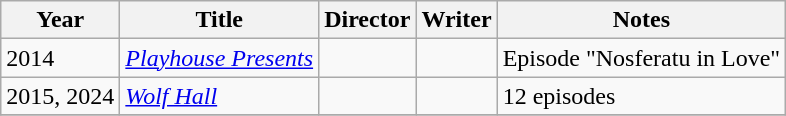<table class="wikitable">
<tr>
<th>Year</th>
<th>Title</th>
<th>Director</th>
<th>Writer</th>
<th>Notes</th>
</tr>
<tr>
<td>2014</td>
<td><em><a href='#'>Playhouse Presents</a></em></td>
<td></td>
<td></td>
<td>Episode "Nosferatu in Love"</td>
</tr>
<tr>
<td>2015, 2024</td>
<td><em><a href='#'>Wolf Hall</a></em></td>
<td></td>
<td></td>
<td>12 episodes</td>
</tr>
<tr>
</tr>
</table>
